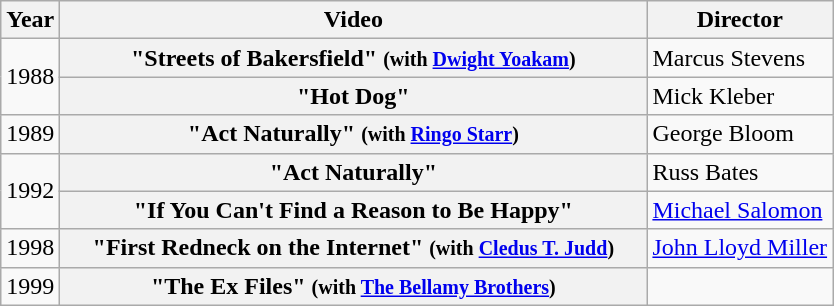<table class="wikitable plainrowheaders">
<tr>
<th>Year</th>
<th style="width:24em;">Video</th>
<th>Director</th>
</tr>
<tr>
<td rowspan="2">1988</td>
<th scope="row">"Streets of Bakersfield" <small>(with <a href='#'>Dwight Yoakam</a>)</small></th>
<td>Marcus Stevens</td>
</tr>
<tr>
<th scope="row">"Hot Dog"</th>
<td>Mick Kleber</td>
</tr>
<tr>
<td>1989</td>
<th scope="row">"Act Naturally" <small>(with <a href='#'>Ringo Starr</a>)</small></th>
<td>George Bloom</td>
</tr>
<tr>
<td rowspan="2">1992</td>
<th scope="row">"Act Naturally"</th>
<td>Russ Bates</td>
</tr>
<tr>
<th scope="row">"If You Can't Find a Reason to Be Happy"</th>
<td><a href='#'>Michael Salomon</a></td>
</tr>
<tr>
<td>1998</td>
<th scope="row">"First Redneck on the Internet" <small>(with <a href='#'>Cledus T. Judd</a>)</small></th>
<td><a href='#'>John Lloyd Miller</a></td>
</tr>
<tr>
<td>1999</td>
<th scope="row">"The Ex Files" <small>(with <a href='#'>The Bellamy Brothers</a>)</small></th>
<td></td>
</tr>
</table>
